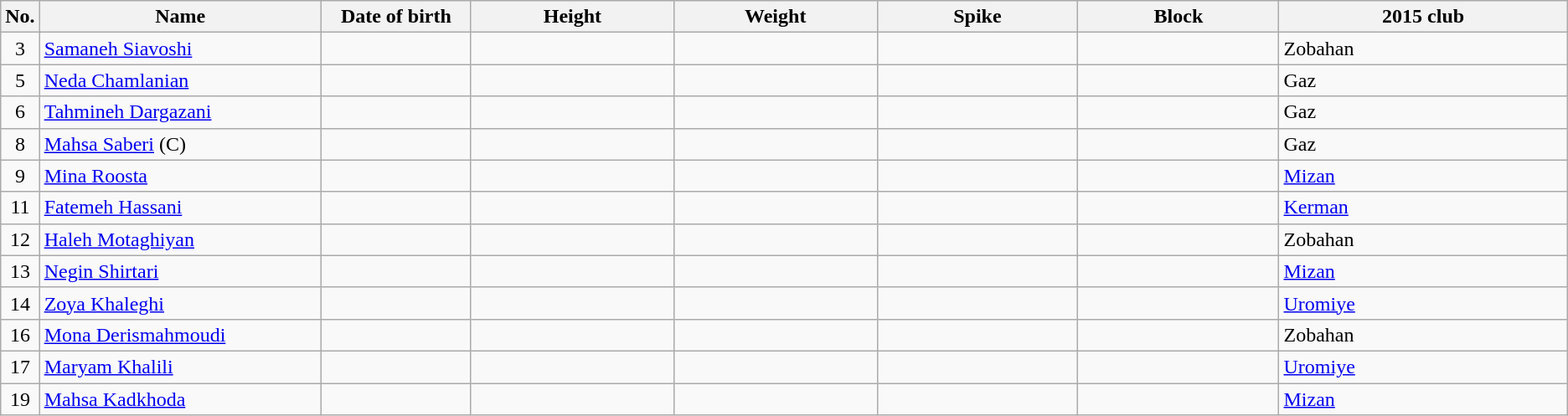<table class="wikitable sortable" style="text-align:center;">
<tr>
<th>No.</th>
<th style="width:15em">Name</th>
<th style="width:8em">Date of birth</th>
<th style="width:11em">Height</th>
<th style="width:11em">Weight</th>
<th style="width:11em">Spike</th>
<th style="width:11em">Block</th>
<th style="width:16em">2015 club</th>
</tr>
<tr>
<td>3</td>
<td align=left><a href='#'>Samaneh Siavoshi</a></td>
<td align=right></td>
<td></td>
<td></td>
<td></td>
<td></td>
<td align=left> Zobahan</td>
</tr>
<tr>
<td>5</td>
<td align=left><a href='#'>Neda Chamlanian</a></td>
<td align=right></td>
<td></td>
<td></td>
<td></td>
<td></td>
<td align=left> Gaz</td>
</tr>
<tr>
<td>6</td>
<td align=left><a href='#'>Tahmineh Dargazani</a></td>
<td align=right></td>
<td></td>
<td></td>
<td></td>
<td></td>
<td align=left> Gaz</td>
</tr>
<tr>
<td>8</td>
<td align=left><a href='#'>Mahsa Saberi</a> (C)</td>
<td align=right></td>
<td></td>
<td></td>
<td></td>
<td></td>
<td align=left> Gaz</td>
</tr>
<tr>
<td>9</td>
<td align=left><a href='#'>Mina Roosta</a></td>
<td align=right></td>
<td></td>
<td></td>
<td></td>
<td></td>
<td align=left> <a href='#'>Mizan</a></td>
</tr>
<tr>
<td>11</td>
<td align=left><a href='#'>Fatemeh Hassani</a></td>
<td align=right></td>
<td></td>
<td></td>
<td></td>
<td></td>
<td align=left> <a href='#'>Kerman</a></td>
</tr>
<tr>
<td>12</td>
<td align=left><a href='#'>Haleh Motaghiyan</a></td>
<td align=right></td>
<td></td>
<td></td>
<td></td>
<td></td>
<td align=left> Zobahan</td>
</tr>
<tr>
<td>13</td>
<td align=left><a href='#'>Negin Shirtari</a></td>
<td align=right></td>
<td></td>
<td></td>
<td></td>
<td></td>
<td align=left> <a href='#'>Mizan</a></td>
</tr>
<tr>
<td>14</td>
<td align=left><a href='#'>Zoya Khaleghi</a></td>
<td align=right></td>
<td></td>
<td></td>
<td></td>
<td></td>
<td align=left> <a href='#'>Uromiye</a></td>
</tr>
<tr>
<td>16</td>
<td align=left><a href='#'>Mona Derismahmoudi</a></td>
<td align=right></td>
<td></td>
<td></td>
<td></td>
<td></td>
<td align=left> Zobahan</td>
</tr>
<tr>
<td>17</td>
<td align=left><a href='#'>Maryam Khalili</a></td>
<td align=right></td>
<td></td>
<td></td>
<td></td>
<td></td>
<td align=left> <a href='#'>Uromiye</a></td>
</tr>
<tr>
<td>19</td>
<td align=left><a href='#'>Mahsa Kadkhoda</a></td>
<td align=right></td>
<td></td>
<td></td>
<td></td>
<td></td>
<td align=left> <a href='#'>Mizan</a></td>
</tr>
</table>
